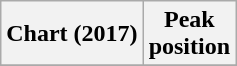<table class="wikitable plainrowheaders" style="text-align:center">
<tr>
<th scope="col">Chart (2017)</th>
<th scope="col">Peak<br> position</th>
</tr>
<tr>
</tr>
</table>
